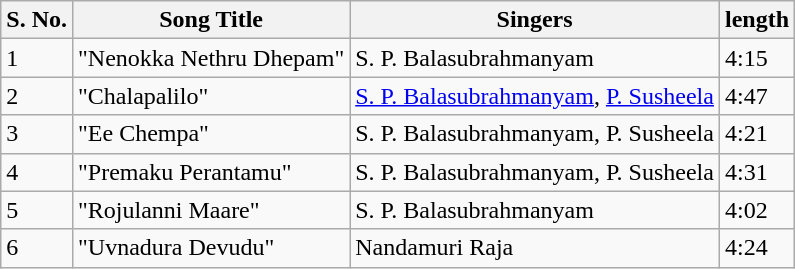<table class="wikitable">
<tr>
<th>S. No.</th>
<th>Song Title</th>
<th>Singers</th>
<th>length</th>
</tr>
<tr>
<td>1</td>
<td>"Nenokka Nethru Dhepam"</td>
<td>S. P. Balasubrahmanyam</td>
<td>4:15</td>
</tr>
<tr>
<td>2</td>
<td>"Chalapalilo"</td>
<td><a href='#'>S. P. Balasubrahmanyam</a>, <a href='#'>P. Susheela</a></td>
<td>4:47</td>
</tr>
<tr>
<td>3</td>
<td>"Ee Chempa"</td>
<td>S. P. Balasubrahmanyam, P. Susheela</td>
<td>4:21</td>
</tr>
<tr>
<td>4</td>
<td>"Premaku Perantamu"</td>
<td>S. P. Balasubrahmanyam, P. Susheela</td>
<td>4:31</td>
</tr>
<tr>
<td>5</td>
<td>"Rojulanni Maare"</td>
<td>S. P. Balasubrahmanyam</td>
<td>4:02</td>
</tr>
<tr>
<td>6</td>
<td>"Uvnadura Devudu"</td>
<td>Nandamuri Raja</td>
<td>4:24</td>
</tr>
</table>
